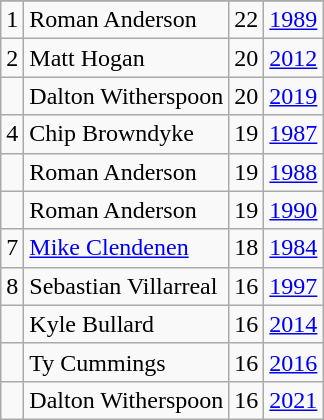<table class="wikitable">
<tr>
</tr>
<tr>
<td>1</td>
<td>Roman Anderson</td>
<td>22</td>
<td><a href='#'>1989</a></td>
</tr>
<tr>
<td>2</td>
<td>Matt Hogan</td>
<td>20</td>
<td><a href='#'>2012</a></td>
</tr>
<tr>
<td></td>
<td>Dalton Witherspoon</td>
<td>20</td>
<td><a href='#'>2019</a></td>
</tr>
<tr>
<td>4</td>
<td>Chip Browndyke</td>
<td>19</td>
<td><a href='#'>1987</a></td>
</tr>
<tr>
<td></td>
<td>Roman Anderson</td>
<td>19</td>
<td><a href='#'>1988</a></td>
</tr>
<tr>
<td></td>
<td>Roman Anderson</td>
<td>19</td>
<td><a href='#'>1990</a></td>
</tr>
<tr>
<td>7</td>
<td><a href='#'>Mike Clendenen</a></td>
<td>18</td>
<td><a href='#'>1984</a></td>
</tr>
<tr>
<td>8</td>
<td>Sebastian Villarreal</td>
<td>16</td>
<td><a href='#'>1997</a></td>
</tr>
<tr>
<td></td>
<td>Kyle Bullard</td>
<td>16</td>
<td><a href='#'>2014</a></td>
</tr>
<tr>
<td></td>
<td>Ty Cummings</td>
<td>16</td>
<td><a href='#'>2016</a></td>
</tr>
<tr>
<td></td>
<td>Dalton Witherspoon</td>
<td>16</td>
<td><a href='#'>2021</a></td>
</tr>
</table>
